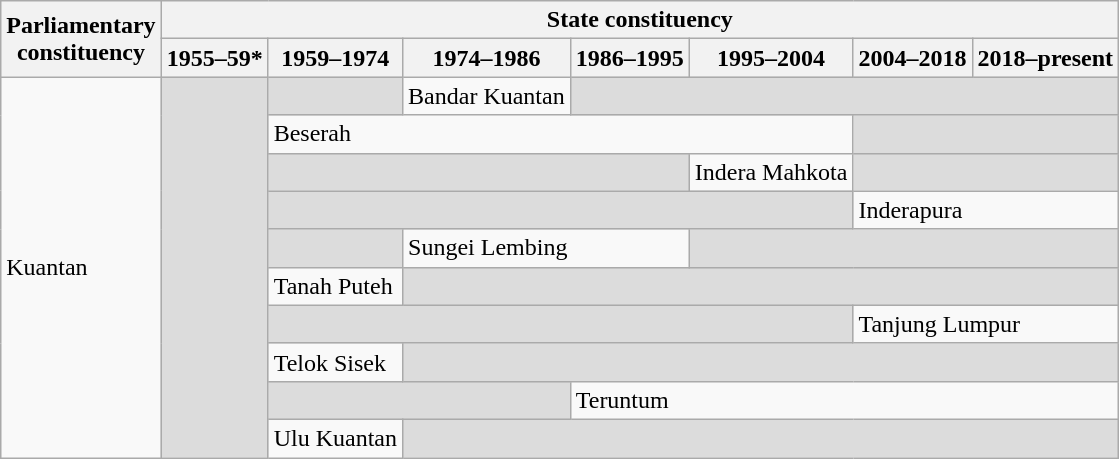<table class="wikitable">
<tr>
<th rowspan="2">Parliamentary<br>constituency</th>
<th colspan="7">State constituency</th>
</tr>
<tr>
<th>1955–59*</th>
<th>1959–1974</th>
<th>1974–1986</th>
<th>1986–1995</th>
<th>1995–2004</th>
<th>2004–2018</th>
<th>2018–present</th>
</tr>
<tr>
<td rowspan="10">Kuantan</td>
<td rowspan="10" bgcolor="dcdcdc"></td>
<td bgcolor="dcdcdc"></td>
<td>Bandar Kuantan</td>
<td colspan="4" bgcolor="dcdcdc"></td>
</tr>
<tr>
<td colspan="4">Beserah</td>
<td colspan="2" bgcolor="dcdcdc"></td>
</tr>
<tr>
<td colspan="3" bgcolor="dcdcdc"></td>
<td>Indera Mahkota</td>
<td colspan="2" bgcolor="dcdcdc"></td>
</tr>
<tr>
<td colspan="4" bgcolor="dcdcdc"></td>
<td colspan="2">Inderapura</td>
</tr>
<tr>
<td bgcolor="dcdcdc"></td>
<td colspan="2">Sungei Lembing</td>
<td colspan="3" bgcolor="dcdcdc"></td>
</tr>
<tr>
<td>Tanah Puteh</td>
<td colspan="5" bgcolor="dcdcdc"></td>
</tr>
<tr>
<td colspan="4" bgcolor="dcdcdc"></td>
<td colspan="2">Tanjung Lumpur</td>
</tr>
<tr>
<td>Telok Sisek</td>
<td colspan="5" bgcolor="dcdcdc"></td>
</tr>
<tr>
<td colspan="2" bgcolor="dcdcdc"></td>
<td colspan="4">Teruntum</td>
</tr>
<tr>
<td>Ulu Kuantan</td>
<td colspan="5" bgcolor="dcdcdc"></td>
</tr>
</table>
